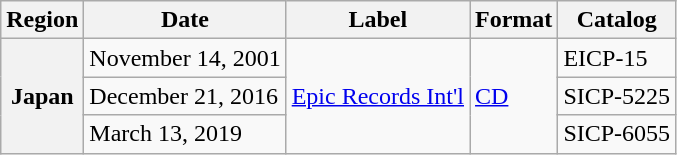<table class="wikitable plainrowheaders">
<tr>
<th scope="col">Region</th>
<th scope="col">Date</th>
<th scope="col">Label</th>
<th scope="col">Format</th>
<th scope="col">Catalog</th>
</tr>
<tr>
<th scope="row" rowspan="3">Japan</th>
<td>November 14, 2001</td>
<td rowspan="3"><a href='#'>Epic Records Int'l</a></td>
<td rowspan="3"><a href='#'>CD</a></td>
<td>EICP-15</td>
</tr>
<tr>
<td>December 21, 2016</td>
<td>SICP-5225</td>
</tr>
<tr>
<td>March 13, 2019</td>
<td>SICP-6055</td>
</tr>
</table>
